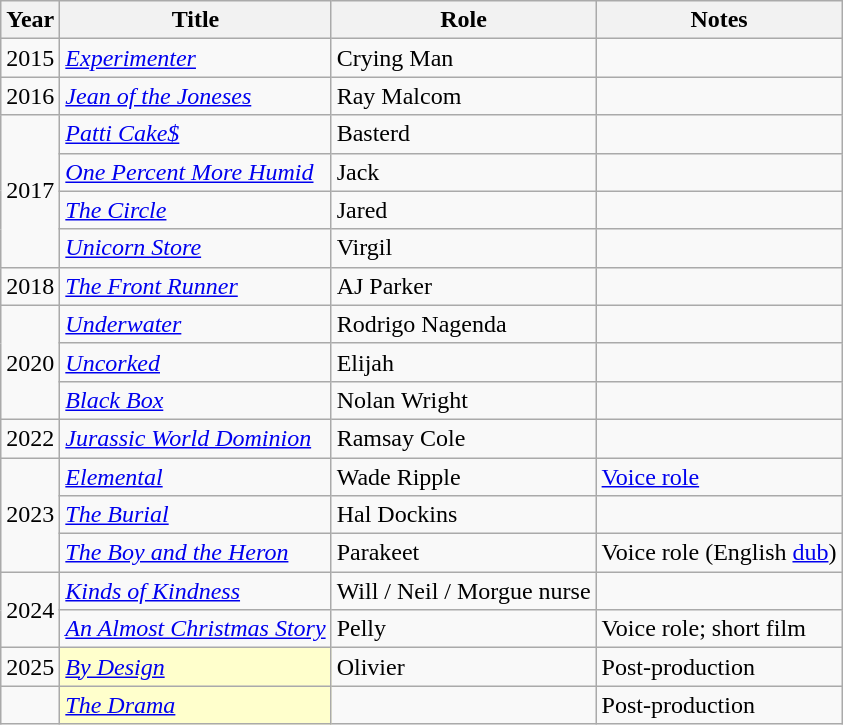<table class="wikitable sortable">
<tr>
<th>Year</th>
<th>Title</th>
<th>Role</th>
<th class="unsortable">Notes</th>
</tr>
<tr>
<td>2015</td>
<td><em><a href='#'>Experimenter</a></em></td>
<td>Crying Man</td>
<td></td>
</tr>
<tr>
<td>2016</td>
<td><em><a href='#'>Jean of the Joneses</a></em></td>
<td>Ray Malcom</td>
<td></td>
</tr>
<tr>
<td rowspan="4">2017</td>
<td><em><a href='#'>Patti Cake$</a></em></td>
<td>Basterd</td>
<td></td>
</tr>
<tr>
<td><em><a href='#'>One Percent More Humid</a></em></td>
<td>Jack</td>
<td></td>
</tr>
<tr>
<td><em><a href='#'>The Circle</a></em></td>
<td>Jared</td>
<td></td>
</tr>
<tr>
<td><em><a href='#'>Unicorn Store</a></em></td>
<td>Virgil</td>
<td></td>
</tr>
<tr>
<td>2018</td>
<td><em><a href='#'>The Front Runner</a></em></td>
<td>AJ Parker</td>
<td></td>
</tr>
<tr>
<td rowspan="3">2020</td>
<td><em><a href='#'>Underwater</a></em></td>
<td>Rodrigo Nagenda</td>
<td></td>
</tr>
<tr>
<td><em><a href='#'>Uncorked</a></em></td>
<td>Elijah</td>
<td></td>
</tr>
<tr>
<td><em><a href='#'>Black Box</a></em></td>
<td>Nolan Wright</td>
<td></td>
</tr>
<tr>
<td>2022</td>
<td><em><a href='#'>Jurassic World Dominion</a></em></td>
<td>Ramsay Cole</td>
<td></td>
</tr>
<tr>
<td rowspan=3>2023</td>
<td><em><a href='#'>Elemental</a></em></td>
<td>Wade Ripple</td>
<td><a href='#'>Voice role</a></td>
</tr>
<tr>
<td><em><a href='#'>The Burial</a></em></td>
<td>Hal Dockins</td>
<td></td>
</tr>
<tr>
<td><em><a href='#'>The Boy and the Heron</a></em></td>
<td>Parakeet</td>
<td>Voice role (English <a href='#'>dub</a>)</td>
</tr>
<tr>
<td rowspan="2">2024</td>
<td><em><a href='#'>Kinds of Kindness</a></em></td>
<td>Will / Neil / Morgue nurse</td>
<td></td>
</tr>
<tr>
<td><em><a href='#'>An Almost Christmas Story</a></em></td>
<td>Pelly</td>
<td>Voice role; short film</td>
</tr>
<tr>
<td>2025</td>
<td style="background:#ffc"><em><a href='#'>By Design</a></em> </td>
<td>Olivier</td>
<td>Post-production</td>
</tr>
<tr>
<td></td>
<td style="background:#ffc"><em><a href='#'>The Drama</a></em> </td>
<td></td>
<td>Post-production</td>
</tr>
</table>
